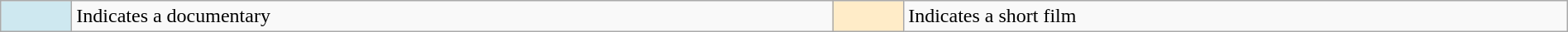<table class="wikitable" style="width:100%">
<tr>
<td align=center style="width:50px;background-color:#CEE8F0"></td>
<td>Indicates a documentary</td>
<td align=center style="width:50px;background-color:#FFECC8"></td>
<td>Indicates a short film</td>
</tr>
</table>
